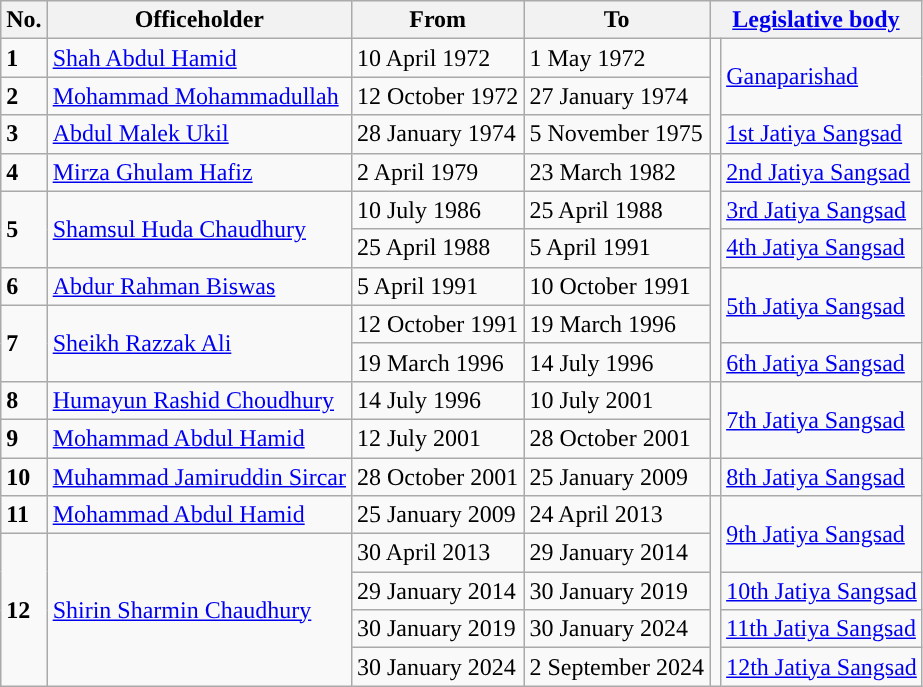<table class="wikitable">
<tr>
<th align=center>No.</th>
<th align=center>Officeholder</th>
<th align=center>From</th>
<th align=center>To</th>
<th align=center colspan=2><strong><a href='#'>Legislative body</a></strong></th>
</tr>
<tr>
<td><strong>1</strong></td>
<td><a href='#'>Shah Abdul Hamid</a></td>
<td>10 April 1972</td>
<td>1 May 1972</td>
<td rowspan=3 style="background-color: "></td>
<td rowspan=2><a href='#'>Ganaparishad</a></td>
</tr>
<tr>
<td><strong>2</strong></td>
<td><a href='#'>Mohammad Mohammadullah</a></td>
<td>12 October 1972</td>
<td>27 January 1974</td>
</tr>
<tr>
<td><strong>3</strong></td>
<td><a href='#'>Abdul Malek Ukil</a></td>
<td>28 January 1974</td>
<td>5 November 1975</td>
<td><a href='#'>1st Jatiya Sangsad</a></td>
</tr>
<tr>
<td><strong>4</strong></td>
<td><a href='#'>Mirza Ghulam Hafiz</a></td>
<td>2 April 1979</td>
<td>23 March 1982</td>
<td rowspan=6 style="background-color: "></td>
<td><a href='#'>2nd Jatiya Sangsad</a></td>
</tr>
<tr>
<td rowspan="2"><strong>5</strong></td>
<td rowspan="2"><a href='#'>Shamsul Huda Chaudhury</a></td>
<td>10 July 1986</td>
<td>25 April 1988</td>
<td><a href='#'>3rd Jatiya Sangsad</a></td>
</tr>
<tr>
<td>25 April 1988</td>
<td>5 April 1991</td>
<td><a href='#'>4th Jatiya Sangsad</a></td>
</tr>
<tr>
<td><strong>6</strong></td>
<td><a href='#'>Abdur Rahman Biswas</a></td>
<td>5 April 1991</td>
<td>10 October 1991</td>
<td rowspan="2"><a href='#'>5th Jatiya Sangsad</a></td>
</tr>
<tr>
<td rowspan="2"><strong>7</strong></td>
<td rowspan="2"><a href='#'>Sheikh Razzak Ali</a></td>
<td>12 October 1991</td>
<td>19 March 1996</td>
</tr>
<tr>
<td>19 March 1996</td>
<td>14 July 1996</td>
<td><a href='#'>6th Jatiya Sangsad</a></td>
</tr>
<tr>
<td><strong>8</strong></td>
<td><a href='#'>Humayun Rashid Choudhury</a></td>
<td>14 July 1996</td>
<td>10 July 2001</td>
<td rowspan=2 style="background-color: "></td>
<td rowspan="2"><a href='#'>7th Jatiya Sangsad</a></td>
</tr>
<tr>
<td><strong>9</strong></td>
<td><a href='#'>Mohammad Abdul Hamid</a></td>
<td>12 July 2001</td>
<td>28 October 2001</td>
</tr>
<tr>
<td><strong>10</strong></td>
<td><a href='#'>Muhammad Jamiruddin Sircar</a></td>
<td>28 October 2001</td>
<td>25 January 2009</td>
<td rowspan=1 style="background-color: "></td>
<td><a href='#'>8th Jatiya Sangsad</a></td>
</tr>
<tr>
<td><strong>11</strong></td>
<td><a href='#'>Mohammad Abdul Hamid</a></td>
<td>25 January 2009</td>
<td>24 April 2013</td>
<td rowspan=5 style="background-color: "></td>
<td rowspan="2"><a href='#'>9th Jatiya Sangsad</a></td>
</tr>
<tr>
<td rowspan="4"><strong>12</strong></td>
<td rowspan="4"><a href='#'>Shirin Sharmin Chaudhury</a></td>
<td>30 April 2013</td>
<td>29 January 2014</td>
</tr>
<tr>
<td>29 January 2014</td>
<td>30 January 2019</td>
<td><a href='#'>10th Jatiya Sangsad</a></td>
</tr>
<tr>
<td>30 January 2019</td>
<td>30 January 2024</td>
<td><a href='#'>11th Jatiya Sangsad</a></td>
</tr>
<tr>
<td>30 January 2024</td>
<td>2 September 2024</td>
<td><a href='#'>12th Jatiya Sangsad</a></td>
</tr>
</table>
